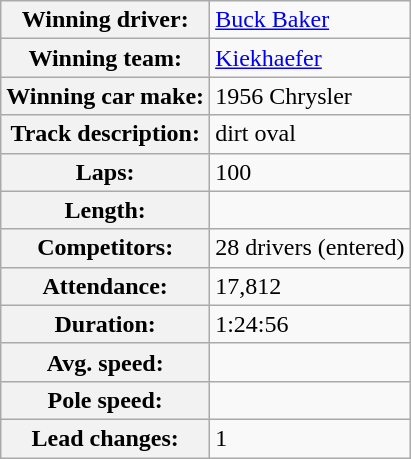<table class="wikitable" style=text-align:left>
<tr>
<th>Winning driver:</th>
<td><a href='#'>Buck Baker</a></td>
</tr>
<tr>
<th>Winning team:</th>
<td><a href='#'>Kiekhaefer</a></td>
</tr>
<tr>
<th>Winning car make:</th>
<td>1956 Chrysler</td>
</tr>
<tr>
<th>Track description:</th>
<td> dirt oval</td>
</tr>
<tr>
<th>Laps:</th>
<td>100</td>
</tr>
<tr>
<th>Length:</th>
<td></td>
</tr>
<tr>
<th>Competitors:</th>
<td>28 drivers (entered)</td>
</tr>
<tr>
<th>Attendance:</th>
<td>17,812</td>
</tr>
<tr>
<th>Duration:</th>
<td>1:24:56</td>
</tr>
<tr>
<th>Avg. speed:</th>
<td></td>
</tr>
<tr>
<th>Pole speed:</th>
<td></td>
</tr>
<tr>
<th>Lead changes:</th>
<td>1</td>
</tr>
</table>
